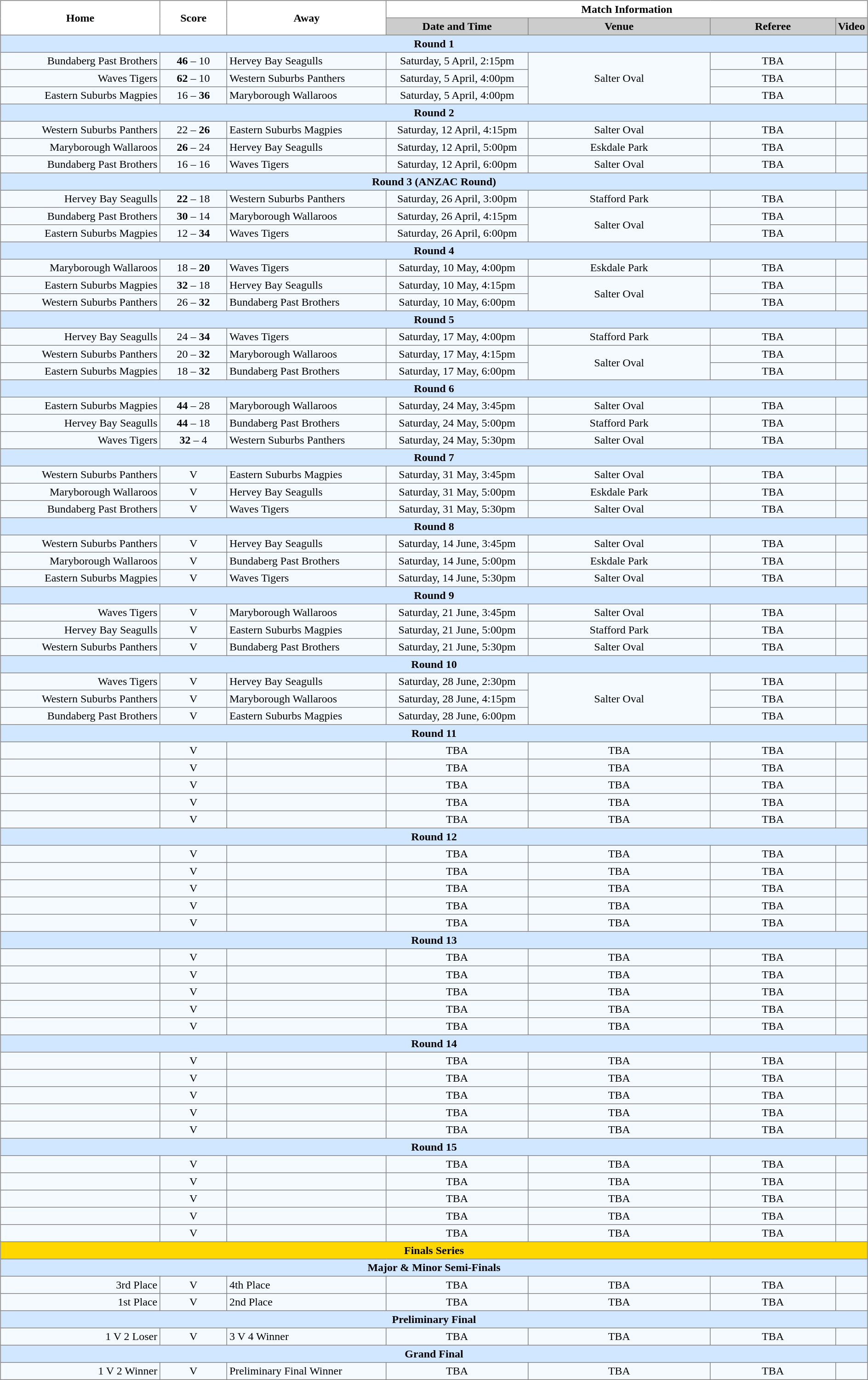<table class="mw-collapsible mw-collapsed" width="100%">
<tr>
<td valign="left" width="25%"><br><table border="1" cellpadding="3" cellspacing="0" width="100%" style="border-collapse:collapse;  text-align:center;">
<tr>
<th rowspan="2" width="19%">Home</th>
<th rowspan="2" width="8%">Score</th>
<th rowspan="2" width="19%">Away</th>
<th colspan="4">Match Information</th>
</tr>
<tr bgcolor="#CCCCCC">
<th width="17%">Date and Time</th>
<th width="22%">Venue</th>
<th width="50%">Referee</th>
<th>Video</th>
</tr>
<tr style="background:#d0e7ff;">
<td colspan="7"><strong>Round 1</strong></td>
</tr>
<tr style="text-align:center; background:#f5faff;">
<td align="right">Bundaberg Past Brothers </td>
<td><strong>46</strong> – 10</td>
<td align="left"> Hervey Bay Seagulls</td>
<td>Saturday, 5 April, 2:15pm</td>
<td rowspan="3">Salter Oval</td>
<td>TBA</td>
<td></td>
</tr>
<tr style="text-align:center; background:#f5faff;">
<td align="right">Waves Tigers </td>
<td><strong>62</strong> – 10</td>
<td align="left"> Western Suburbs Panthers</td>
<td>Saturday, 5 April, 4:00pm</td>
<td>TBA</td>
<td></td>
</tr>
<tr style="text-align:center; background:#f5faff;">
<td align="right">Eastern Suburbs Magpies </td>
<td>16 – <strong>36</strong></td>
<td align="left"> Maryborough Wallaroos</td>
<td>Saturday, 5 April, 4:00pm</td>
<td>TBA</td>
<td></td>
</tr>
<tr style="background:#d0e7ff;">
<td colspan="7"><strong>Round 2</strong></td>
</tr>
<tr style="text-align:center; background:#f5faff;">
<td align="right">Western Suburbs Panthers </td>
<td>22 – <strong>26</strong></td>
<td align="left"> Eastern Suburbs Magpies</td>
<td>Saturday, 12 April, 4:15pm</td>
<td>Salter Oval</td>
<td>TBA</td>
<td></td>
</tr>
<tr style="text-align:center; background:#f5faff;">
<td align="right">Maryborough Wallaroos </td>
<td><strong>26</strong> – 24</td>
<td align="left"> Hervey Bay Seagulls</td>
<td>Saturday, 12 April, 5:00pm</td>
<td>Eskdale Park</td>
<td>TBA</td>
<td></td>
</tr>
<tr style="text-align:center; background:#f5faff;">
<td align="right">Bundaberg Past Brothers </td>
<td>16 – 16</td>
<td align="left"> Waves Tigers</td>
<td>Saturday, 12 April, 6:00pm</td>
<td>Salter Oval</td>
<td>TBA</td>
<td></td>
</tr>
<tr style="background:#d0e7ff;">
<td colspan="7"><strong>Round 3 (ANZAC Round)</strong></td>
</tr>
<tr style="text-align:center; background:#f5faff;">
<td align="right">Hervey Bay Seagulls </td>
<td><strong>22</strong> – 18</td>
<td align="left"> Western Suburbs Panthers</td>
<td>Saturday, 26 April, 3:00pm</td>
<td>Stafford Park</td>
<td>TBA</td>
<td></td>
</tr>
<tr style="text-align:center; background:#f5faff;">
<td align="right">Bundaberg Past Brothers </td>
<td><strong>30</strong> – 14</td>
<td align="left"> Maryborough Wallaroos</td>
<td>Saturday, 26 April, 4:15pm</td>
<td rowspan="2">Salter Oval</td>
<td>TBA</td>
<td></td>
</tr>
<tr style="text-align:center; background:#f5faff;">
<td align="right">Eastern Suburbs Magpies </td>
<td>12 – <strong>34</strong></td>
<td align="left"> Waves Tigers</td>
<td>Saturday, 26 April, 6:00pm</td>
<td>TBA</td>
<td></td>
</tr>
<tr style="background:#d0e7ff;">
<td colspan="7"><strong>Round 4</strong></td>
</tr>
<tr style="text-align:center; background:#f5faff;">
<td align="right">Maryborough Wallaroos </td>
<td>18 – <strong>20</strong></td>
<td align="left"> Waves Tigers</td>
<td>Saturday, 10 May, 4:00pm</td>
<td>Eskdale Park</td>
<td>TBA</td>
<td></td>
</tr>
<tr style="text-align:center; background:#f5faff;">
<td align="right">Eastern Suburbs Magpies </td>
<td><strong>32</strong> – 18</td>
<td align="left"> Hervey Bay Seagulls</td>
<td>Saturday, 10 May, 4:15pm</td>
<td rowspan="2">Salter Oval</td>
<td>TBA</td>
<td></td>
</tr>
<tr style="text-align:center; background:#f5faff;">
<td align="right">Western Suburbs Panthers </td>
<td>26 – <strong>32</strong></td>
<td align="left"> Bundaberg Past Brothers</td>
<td>Saturday, 10 May, 6:00pm</td>
<td>TBA</td>
<td></td>
</tr>
<tr style="background:#d0e7ff;">
<td colspan="7"><strong>Round 5</strong></td>
</tr>
<tr style="text-align:center; background:#f5faff;">
<td align="right">Hervey Bay Seagulls </td>
<td>24 – <strong>34</strong></td>
<td align="left"> Waves Tigers</td>
<td>Saturday, 17 May, 4:00pm</td>
<td>Stafford Park</td>
<td>TBA</td>
<td></td>
</tr>
<tr style="text-align:center; background:#f5faff;">
<td align="right">Western Suburbs Panthers </td>
<td>20 – <strong>32</strong></td>
<td align="left"> Maryborough Wallaroos</td>
<td>Saturday, 17 May, 4:15pm</td>
<td rowspan="2">Salter Oval</td>
<td>TBA</td>
<td></td>
</tr>
<tr style="text-align:center; background:#f5faff;">
<td align="right">Eastern Suburbs Magpies </td>
<td>18 – <strong>32</strong></td>
<td align="left"> Bundaberg Past Brothers</td>
<td>Saturday, 17 May, 6:00pm</td>
<td>TBA</td>
<td></td>
</tr>
<tr style="background:#d0e7ff;">
<td colspan="7"><strong>Round 6</strong></td>
</tr>
<tr style="text-align:center; background:#f5faff;">
<td align="right">Eastern Suburbs Magpies </td>
<td><strong>44</strong> – 28</td>
<td align="left"> Maryborough Wallaroos</td>
<td>Saturday, 24 May, 3:45pm</td>
<td>Salter Oval</td>
<td>TBA</td>
<td></td>
</tr>
<tr style="text-align:center; background:#f5faff;">
<td align="right">Hervey Bay Seagulls </td>
<td><strong>44</strong> – 18</td>
<td align="left"> Bundaberg Past Brothers</td>
<td>Saturday, 24 May, 5:00pm</td>
<td>Stafford Park</td>
<td>TBA</td>
<td></td>
</tr>
<tr style="text-align:center; background:#f5faff;">
<td align="right">Waves Tigers </td>
<td><strong>32</strong> – 4</td>
<td align="left"> Western Suburbs Panthers</td>
<td>Saturday, 24 May, 5:30pm</td>
<td>Salter Oval</td>
<td>TBA</td>
<td></td>
</tr>
<tr style="background:#d0e7ff;">
<td colspan="7"><strong>Round 7</strong></td>
</tr>
<tr style="text-align:center; background:#f5faff;">
<td align="right">Western Suburbs Panthers </td>
<td>V</td>
<td align="left"> Eastern Suburbs Magpies</td>
<td>Saturday, 31 May, 3:45pm</td>
<td>Salter Oval</td>
<td>TBA</td>
<td></td>
</tr>
<tr style="text-align:center; background:#f5faff;">
<td align="right">Maryborough Wallaroos </td>
<td>V</td>
<td align="left"> Hervey Bay Seagulls</td>
<td>Saturday, 31 May, 5:00pm</td>
<td>Eskdale Park</td>
<td>TBA</td>
<td></td>
</tr>
<tr style="text-align:center; background:#f5faff;">
<td align="right">Bundaberg Past Brothers </td>
<td>V</td>
<td align="left"> Waves Tigers</td>
<td>Saturday, 31 May, 5:30pm</td>
<td>Salter Oval</td>
<td>TBA</td>
<td></td>
</tr>
<tr style="background:#d0e7ff;">
<td colspan="7"><strong>Round 8</strong></td>
</tr>
<tr style="text-align:center; background:#f5faff;">
<td align="right">Western Suburbs Panthers </td>
<td>V</td>
<td align="left"> Hervey Bay Seagulls</td>
<td>Saturday, 14 June, 3:45pm</td>
<td>Salter Oval</td>
<td>TBA</td>
<td></td>
</tr>
<tr style="text-align:center; background:#f5faff;">
<td align="right">Maryborough Wallaroos </td>
<td>V</td>
<td align="left"> Bundaberg Past Brothers</td>
<td>Saturday, 14 June, 5:00pm</td>
<td>Eskdale Park</td>
<td>TBA</td>
<td></td>
</tr>
<tr style="text-align:center; background:#f5faff;">
<td align="right">Eastern Suburbs Magpies </td>
<td>V</td>
<td align="left"> Waves Tigers</td>
<td>Saturday, 14 June, 5:30pm</td>
<td>Salter Oval</td>
<td>TBA</td>
<td></td>
</tr>
<tr style="background:#d0e7ff;">
<td colspan="7"><strong>Round 9</strong></td>
</tr>
<tr style="text-align:center; background:#f5faff;">
<td align="right">Waves Tigers </td>
<td>V</td>
<td align="left"> Maryborough Wallaroos</td>
<td>Saturday, 21 June, 3:45pm</td>
<td>Salter Oval</td>
<td>TBA</td>
<td></td>
</tr>
<tr style="text-align:center; background:#f5faff;">
<td align="right">Hervey Bay Seagulls </td>
<td>V</td>
<td align="left"> Eastern Suburbs Magpies</td>
<td>Saturday, 21 June, 5:00pm</td>
<td>Stafford Park</td>
<td>TBA</td>
<td></td>
</tr>
<tr style="text-align:center; background:#f5faff;">
<td align="right">Western Suburbs Panthers </td>
<td>V</td>
<td align="left"> Bundaberg Past Brothers</td>
<td>Saturday, 21 June, 5:30pm</td>
<td>Salter Oval</td>
<td>TBA</td>
<td></td>
</tr>
<tr style="background:#d0e7ff;">
<td colspan="7"><strong>Round 10</strong></td>
</tr>
<tr style="text-align:center; background:#f5faff;">
<td align="right">Waves Tigers </td>
<td>V</td>
<td align="left"> Hervey Bay Seagulls</td>
<td>Saturday, 28 June, 2:30pm</td>
<td rowspan="3">Salter Oval</td>
<td>TBA</td>
<td></td>
</tr>
<tr style="text-align:center; background:#f5faff;">
<td align="right">Western Suburbs Panthers </td>
<td>V</td>
<td align="left"> Maryborough Wallaroos</td>
<td>Saturday, 28 June, 4:15pm</td>
<td>TBA</td>
<td></td>
</tr>
<tr style="text-align:center; background:#f5faff;">
<td align="right">Bundaberg Past Brothers </td>
<td>V</td>
<td align="left"> Eastern Suburbs Magpies</td>
<td>Saturday, 28 June, 6:00pm</td>
<td>TBA</td>
<td></td>
</tr>
<tr style="background:#d0e7ff;">
<td colspan="7"><strong>Round 11</strong></td>
</tr>
<tr style="text-align:center; background:#f5faff;">
<td align="right"></td>
<td>V</td>
<td align="left"></td>
<td>TBA</td>
<td>TBA</td>
<td>TBA</td>
<td></td>
</tr>
<tr style="text-align:center; background:#f5faff;">
<td align="right"></td>
<td>V</td>
<td align="left"></td>
<td>TBA</td>
<td>TBA</td>
<td>TBA</td>
<td></td>
</tr>
<tr style="text-align:center; background:#f5faff;">
<td align="right"></td>
<td>V</td>
<td align="left"></td>
<td>TBA</td>
<td>TBA</td>
<td>TBA</td>
<td></td>
</tr>
<tr style="text-align:center; background:#f5faff;">
<td align="right"></td>
<td>V</td>
<td align="left"></td>
<td>TBA</td>
<td>TBA</td>
<td>TBA</td>
<td></td>
</tr>
<tr style="text-align:center; background:#f5faff;">
<td align="right"></td>
<td>V</td>
<td align="left"></td>
<td>TBA</td>
<td>TBA</td>
<td>TBA</td>
<td></td>
</tr>
<tr style="background:#d0e7ff;">
<td colspan="7"><strong>Round 12</strong></td>
</tr>
<tr style="text-align:center; background:#f5faff;">
<td align="right"></td>
<td>V</td>
<td align="left"></td>
<td>TBA</td>
<td>TBA</td>
<td>TBA</td>
<td></td>
</tr>
<tr style="text-align:center; background:#f5faff;">
<td align="right"></td>
<td>V</td>
<td align="left"></td>
<td>TBA</td>
<td>TBA</td>
<td>TBA</td>
<td></td>
</tr>
<tr style="text-align:center; background:#f5faff;">
<td align="right"></td>
<td>V</td>
<td align="left"></td>
<td>TBA</td>
<td>TBA</td>
<td>TBA</td>
<td></td>
</tr>
<tr style="text-align:center; background:#f5faff;">
<td align="right"></td>
<td>V</td>
<td align="left"></td>
<td>TBA</td>
<td>TBA</td>
<td>TBA</td>
<td></td>
</tr>
<tr style="text-align:center; background:#f5faff;">
<td align="right"></td>
<td>V</td>
<td align="left"></td>
<td>TBA</td>
<td>TBA</td>
<td>TBA</td>
<td></td>
</tr>
<tr style="background:#d0e7ff;">
<td colspan="7"><strong>Round 13</strong></td>
</tr>
<tr style="text-align:center; background:#f5faff;">
<td align="right"></td>
<td>V</td>
<td align="left"></td>
<td>TBA</td>
<td>TBA</td>
<td>TBA</td>
<td></td>
</tr>
<tr style="text-align:center; background:#f5faff;">
<td align="right"></td>
<td>V</td>
<td align="left"></td>
<td>TBA</td>
<td>TBA</td>
<td>TBA</td>
<td></td>
</tr>
<tr style="text-align:center; background:#f5faff;">
<td align="right"></td>
<td>V</td>
<td align="left"></td>
<td>TBA</td>
<td>TBA</td>
<td>TBA</td>
<td></td>
</tr>
<tr style="text-align:center; background:#f5faff;">
<td align="right"></td>
<td>V</td>
<td align="left"></td>
<td>TBA</td>
<td>TBA</td>
<td>TBA</td>
<td></td>
</tr>
<tr style="text-align:center; background:#f5faff;">
<td align="right"></td>
<td>V</td>
<td align="left"></td>
<td>TBA</td>
<td>TBA</td>
<td>TBA</td>
<td></td>
</tr>
<tr style="background:#d0e7ff;">
<td colspan="7"><strong>Round 14</strong></td>
</tr>
<tr style="text-align:center; background:#f5faff;">
<td align="right"></td>
<td>V</td>
<td align="left"></td>
<td>TBA</td>
<td>TBA</td>
<td>TBA</td>
<td></td>
</tr>
<tr style="text-align:center; background:#f5faff;">
<td align="right"></td>
<td>V</td>
<td align="left"></td>
<td>TBA</td>
<td>TBA</td>
<td>TBA</td>
<td></td>
</tr>
<tr style="text-align:center; background:#f5faff;">
<td align="right"></td>
<td>V</td>
<td align="left"></td>
<td>TBA</td>
<td>TBA</td>
<td>TBA</td>
<td></td>
</tr>
<tr style="text-align:center; background:#f5faff;">
<td align="right"></td>
<td>V</td>
<td align="left"></td>
<td>TBA</td>
<td>TBA</td>
<td>TBA</td>
<td></td>
</tr>
<tr style="text-align:center; background:#f5faff;">
<td align="right"></td>
<td>V</td>
<td align="left"></td>
<td>TBA</td>
<td>TBA</td>
<td>TBA</td>
<td></td>
</tr>
<tr style="background:#d0e7ff;">
<td colspan="7"><strong>Round 15</strong></td>
</tr>
<tr style="text-align:center; background:#f5faff;">
<td align="right"></td>
<td>V</td>
<td align="left"></td>
<td>TBA</td>
<td>TBA</td>
<td>TBA</td>
<td></td>
</tr>
<tr style="text-align:center; background:#f5faff;">
<td align="right"></td>
<td>V</td>
<td align="left"></td>
<td>TBA</td>
<td>TBA</td>
<td>TBA</td>
<td></td>
</tr>
<tr style="text-align:center; background:#f5faff;">
<td align="right"></td>
<td>V</td>
<td align="left"></td>
<td>TBA</td>
<td>TBA</td>
<td>TBA</td>
<td></td>
</tr>
<tr style="text-align:center; background:#f5faff;">
<td align="right"></td>
<td>V</td>
<td align="left"></td>
<td>TBA</td>
<td>TBA</td>
<td>TBA</td>
<td></td>
</tr>
<tr style="text-align:center; background:#f5faff;">
<td align="right"></td>
<td>V</td>
<td align="left"></td>
<td>TBA</td>
<td>TBA</td>
<td>TBA</td>
<td></td>
</tr>
<tr style="background:#ffd700;">
<td colspan="7"><strong>Finals Series</strong></td>
</tr>
<tr style="background:#d0e7ff;">
<td colspan="7"><strong>Major & Minor Semi-Finals</strong></td>
</tr>
<tr style="text-align:center; background:#f5faff;">
<td align="right">3rd Place</td>
<td>V</td>
<td align="left">4th Place</td>
<td>TBA</td>
<td>TBA</td>
<td>TBA</td>
<td></td>
</tr>
<tr style="text-align:center; background:#f5faff;">
<td align="right">1st Place</td>
<td>V</td>
<td align="left">2nd Place</td>
<td>TBA</td>
<td>TBA</td>
<td>TBA</td>
<td></td>
</tr>
<tr style="background:#d0e7ff;">
<td colspan="7"><strong>Preliminary Final</strong></td>
</tr>
<tr style="text-align:center; background:#f5faff;">
<td align="right">1 V 2 Loser</td>
<td>V</td>
<td align="left">3 V 4 Winner</td>
<td>TBA</td>
<td>TBA</td>
<td>TBA</td>
<td></td>
</tr>
<tr style="background:#d0e7ff;">
<td colspan="7"><strong>Grand Final</strong></td>
</tr>
<tr style="text-align:center; background:#f5faff;">
<td align="right">1 V 2 Winner</td>
<td>V</td>
<td align="left">Preliminary Final Winner</td>
<td>TBA</td>
<td>TBA</td>
<td>TBA</td>
<td></td>
</tr>
</table>
</td>
</tr>
<tr>
</tr>
</table>
